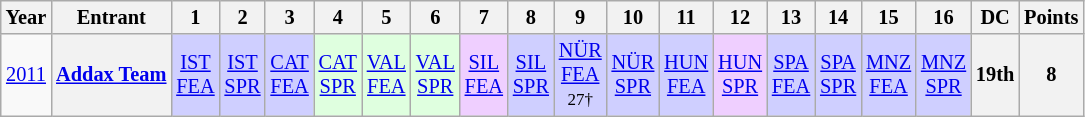<table class="wikitable" style="text-align:center; font-size:85%;">
<tr>
<th>Year</th>
<th>Entrant</th>
<th>1</th>
<th>2</th>
<th>3</th>
<th>4</th>
<th>5</th>
<th>6</th>
<th>7</th>
<th>8</th>
<th>9</th>
<th>10</th>
<th>11</th>
<th>12</th>
<th>13</th>
<th>14</th>
<th>15</th>
<th>16</th>
<th>DC</th>
<th>Points</th>
</tr>
<tr>
<td><a href='#'>2011</a></td>
<th nowrap><a href='#'>Addax Team</a></th>
<td style="background:#CFCFFF;"><a href='#'>IST<br>FEA</a><br></td>
<td style="background:#cfcfff;"><a href='#'>IST<br>SPR</a><br></td>
<td style="background:#cfcfff;"><a href='#'>CAT<br>FEA</a><br></td>
<td style="background:#dfffdf;"><a href='#'>CAT<br>SPR</a><br></td>
<td style="background:#dfffdf;"><a href='#'>VAL<br>FEA</a><br></td>
<td style="background:#dfffdf;"><a href='#'>VAL<br>SPR</a><br></td>
<td style="background:#efcfff;"><a href='#'>SIL<br>FEA</a><br></td>
<td style="background:#cfcfff;"><a href='#'>SIL<br>SPR</a><br></td>
<td style="background:#cfcfff;"><a href='#'>NÜR<br>FEA</a><br><small>27†</small></td>
<td style="background:#cfcfff;"><a href='#'>NÜR<br>SPR</a><br></td>
<td style="background:#cfcfff;"><a href='#'>HUN<br>FEA</a><br></td>
<td style="background:#efcfff;"><a href='#'>HUN<br>SPR</a><br></td>
<td style="background:#cfcfff;"><a href='#'>SPA<br>FEA</a><br></td>
<td style="background:#cfcfff;"><a href='#'>SPA<br>SPR</a><br></td>
<td style="background:#cfcfff;"><a href='#'>MNZ<br>FEA</a><br></td>
<td style="background:#cfcfff;"><a href='#'>MNZ<br>SPR</a><br></td>
<th>19th</th>
<th>8</th>
</tr>
</table>
